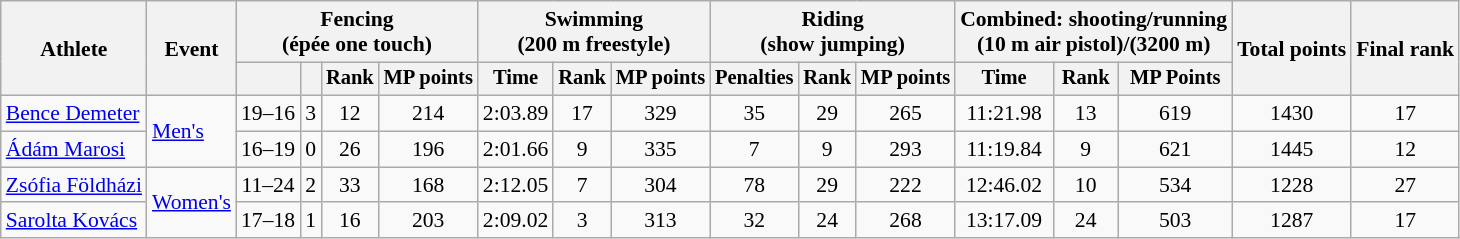<table class="wikitable" style="font-size:90%">
<tr>
<th rowspan="2">Athlete</th>
<th rowspan="2">Event</th>
<th colspan=4>Fencing<br><span>(épée one touch)</span></th>
<th colspan=3>Swimming<br><span>(200 m freestyle)</span></th>
<th colspan=3>Riding<br><span>(show jumping)</span></th>
<th colspan=3>Combined: shooting/running<br><span>(10 m air pistol)/(3200 m)</span></th>
<th rowspan=2>Total points</th>
<th rowspan=2>Final rank</th>
</tr>
<tr style="font-size:95%">
<th></th>
<th></th>
<th>Rank</th>
<th>MP points</th>
<th>Time</th>
<th>Rank</th>
<th>MP points</th>
<th>Penalties</th>
<th>Rank</th>
<th>MP points</th>
<th>Time</th>
<th>Rank</th>
<th>MP Points</th>
</tr>
<tr align=center>
<td align=left><a href='#'>Bence Demeter</a></td>
<td align=left rowspan=2><a href='#'>Men's</a></td>
<td>19–16</td>
<td>3</td>
<td>12</td>
<td>214</td>
<td>2:03.89</td>
<td>17</td>
<td>329</td>
<td>35</td>
<td>29</td>
<td>265</td>
<td>11:21.98</td>
<td>13</td>
<td>619</td>
<td>1430</td>
<td>17</td>
</tr>
<tr align=center>
<td align=left><a href='#'>Ádám Marosi</a></td>
<td>16–19</td>
<td>0</td>
<td>26</td>
<td>196</td>
<td>2:01.66</td>
<td>9</td>
<td>335</td>
<td>7</td>
<td>9</td>
<td>293</td>
<td>11:19.84</td>
<td>9</td>
<td>621</td>
<td>1445</td>
<td>12</td>
</tr>
<tr align=center>
<td align=left><a href='#'>Zsófia Földházi</a></td>
<td align=left rowspan=2><a href='#'>Women's</a></td>
<td>11–24</td>
<td>2</td>
<td>33</td>
<td>168</td>
<td>2:12.05</td>
<td>7</td>
<td>304</td>
<td>78</td>
<td>29</td>
<td>222</td>
<td>12:46.02</td>
<td>10</td>
<td>534</td>
<td>1228</td>
<td>27</td>
</tr>
<tr align=center>
<td align=left><a href='#'>Sarolta Kovács</a></td>
<td>17–18</td>
<td>1</td>
<td>16</td>
<td>203</td>
<td>2:09.02</td>
<td>3</td>
<td>313</td>
<td>32</td>
<td>24</td>
<td>268</td>
<td>13:17.09</td>
<td>24</td>
<td>503</td>
<td>1287</td>
<td>17</td>
</tr>
</table>
